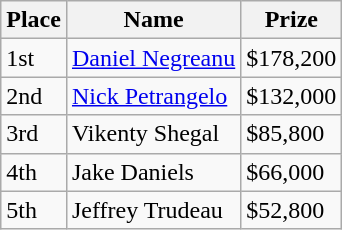<table class="wikitable">
<tr>
<th>Place</th>
<th>Name</th>
<th>Prize</th>
</tr>
<tr>
<td>1st</td>
<td> <a href='#'>Daniel Negreanu</a></td>
<td>$178,200</td>
</tr>
<tr>
<td>2nd</td>
<td> <a href='#'>Nick Petrangelo</a></td>
<td>$132,000</td>
</tr>
<tr>
<td>3rd</td>
<td> Vikenty Shegal</td>
<td>$85,800</td>
</tr>
<tr>
<td>4th</td>
<td> Jake Daniels</td>
<td>$66,000</td>
</tr>
<tr>
<td>5th</td>
<td> Jeffrey Trudeau</td>
<td>$52,800</td>
</tr>
</table>
